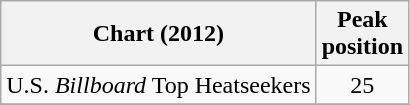<table class="wikitable">
<tr>
<th align="left">Chart (2012)</th>
<th align="center">Peak<br>position</th>
</tr>
<tr>
<td align="left">U.S. <em>Billboard</em> Top Heatseekers</td>
<td align="center">25</td>
</tr>
<tr>
</tr>
</table>
